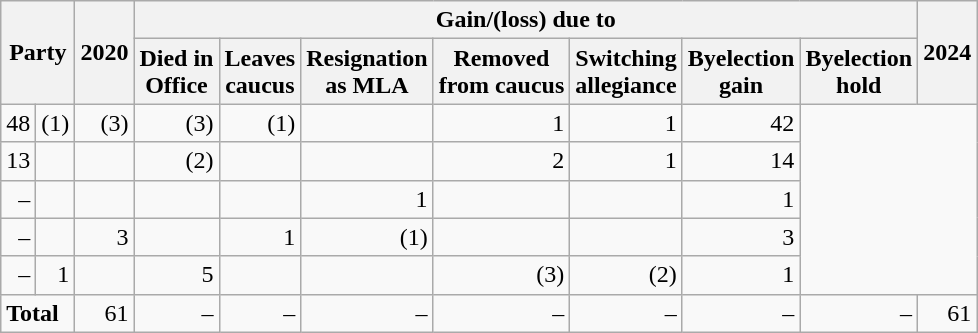<table class="wikitable plainrowheaders" style="text-align:right">
<tr>
<th rowspan="2" colspan="2">Party</th>
<th rowspan="2">2020</th>
<th colspan="7">Gain/(loss) due to</th>
<th rowspan="2">2024</th>
</tr>
<tr>
<th>Died in<br>Office</th>
<th>Leaves<br>caucus</th>
<th>Resignation<br>as MLA</th>
<th>Removed<br>from caucus</th>
<th>Switching<br>allegiance</th>
<th>Byelection<br>gain</th>
<th>Byelection<br>hold</th>
</tr>
<tr>
<td>48</td>
<td>(1)</td>
<td>(3)</td>
<td>(3)</td>
<td>(1)</td>
<td></td>
<td>1</td>
<td>1</td>
<td>42</td>
</tr>
<tr>
<td>13</td>
<td></td>
<td></td>
<td>(2)</td>
<td></td>
<td></td>
<td>2</td>
<td>1</td>
<td>14</td>
</tr>
<tr>
<td>–</td>
<td></td>
<td></td>
<td></td>
<td></td>
<td>1</td>
<td></td>
<td></td>
<td>1</td>
</tr>
<tr>
<td>–</td>
<td></td>
<td>3</td>
<td></td>
<td>1</td>
<td>(1)</td>
<td></td>
<td></td>
<td>3</td>
</tr>
<tr>
<td>–</td>
<td>1</td>
<td></td>
<td>5</td>
<td></td>
<td></td>
<td>(3)</td>
<td>(2)</td>
<td>1</td>
</tr>
<tr>
<td colspan="2" style="text-align:left;"><strong>Total</strong></td>
<td>61</td>
<td>–</td>
<td>–</td>
<td>–</td>
<td>–</td>
<td>–</td>
<td>–</td>
<td>–</td>
<td>61</td>
</tr>
</table>
